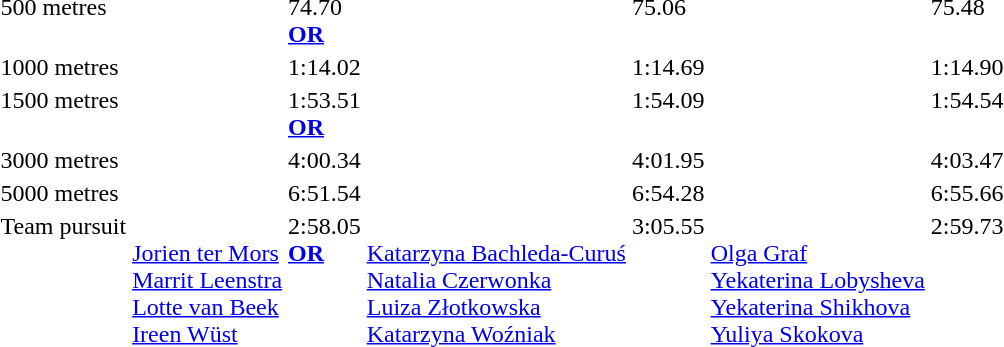<table>
<tr valign="top">
<td>500 metres <br> </td>
<td></td>
<td>74.70<br><strong><a href='#'>OR</a></strong></td>
<td></td>
<td>75.06</td>
<td></td>
<td>75.48</td>
</tr>
<tr valign="top">
<td>1000 metres <br></td>
<td></td>
<td>1:14.02</td>
<td></td>
<td>1:14.69</td>
<td></td>
<td>1:14.90</td>
</tr>
<tr valign="top">
<td>1500 metres <br></td>
<td></td>
<td>1:53.51 <br><strong><a href='#'>OR</a></strong></td>
<td></td>
<td>1:54.09</td>
<td></td>
<td>1:54.54</td>
</tr>
<tr valign="top">
<td>3000 metres <br></td>
<td></td>
<td>4:00.34</td>
<td></td>
<td>4:01.95</td>
<td></td>
<td>4:03.47</td>
</tr>
<tr valign="top">
<td>5000 metres <br></td>
<td></td>
<td>6:51.54</td>
<td></td>
<td>6:54.28</td>
<td></td>
<td>6:55.66</td>
</tr>
<tr valign="top">
<td>Team pursuit <br></td>
<td><br><a href='#'>Jorien ter Mors</a><br><a href='#'>Marrit Leenstra</a><br><a href='#'>Lotte van Beek</a><br><a href='#'>Ireen Wüst</a></td>
<td>2:58.05 <br><strong><a href='#'>OR</a></strong></td>
<td><br><a href='#'>Katarzyna Bachleda-Curuś</a><br><a href='#'>Natalia Czerwonka</a> <br><a href='#'>Luiza Złotkowska</a><br><a href='#'>Katarzyna Woźniak</a></td>
<td>3:05.55</td>
<td><br><a href='#'>Olga Graf</a><br><a href='#'>Yekaterina Lobysheva</a><br><a href='#'>Yekaterina Shikhova</a><br><a href='#'>Yuliya Skokova</a></td>
<td>2:59.73</td>
</tr>
</table>
